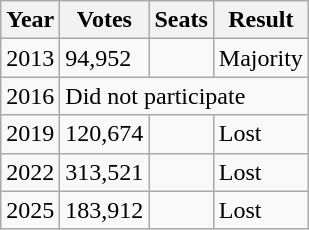<table class="wikitable">
<tr>
<th>Year</th>
<th>Votes</th>
<th>Seats</th>
<th>Result</th>
</tr>
<tr>
<td>2013</td>
<td>94,952</td>
<td></td>
<td>Majority</td>
</tr>
<tr>
<td>2016</td>
<td colspan="3">Did not participate</td>
</tr>
<tr>
<td>2019</td>
<td>120,674</td>
<td></td>
<td>Lost</td>
</tr>
<tr>
<td>2022</td>
<td>313,521</td>
<td></td>
<td>Lost</td>
</tr>
<tr>
<td>2025</td>
<td>183,912</td>
<td></td>
<td>Lost</td>
</tr>
</table>
